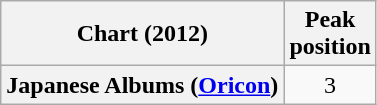<table class="wikitable plainrowheaders">
<tr>
<th>Chart (2012)</th>
<th>Peak<br>position</th>
</tr>
<tr>
<th scope="row">Japanese Albums (<a href='#'>Oricon</a>)</th>
<td align="center">3</td>
</tr>
</table>
